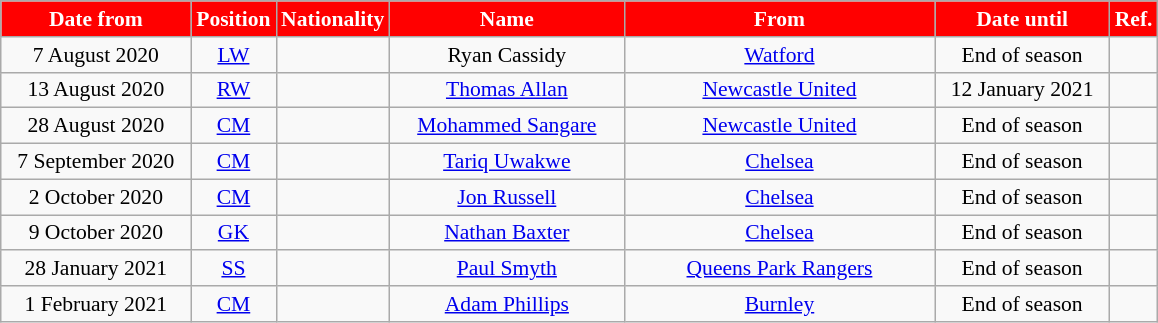<table class="wikitable"  style="text-align:center; font-size:90%; ">
<tr>
<th style="background:red; color:white; width:120px;">Date from</th>
<th style="background:red; color:white; width:50px;">Position</th>
<th style="background:red; color:white; width:50px;">Nationality</th>
<th style="background:red; color:white; width:150px;">Name</th>
<th style="background:red; color:white; width:200px;">From</th>
<th style="background:red; color:white; width:110px;">Date until</th>
<th style="background:red; color:white; width:25px;">Ref.</th>
</tr>
<tr>
<td>7 August 2020</td>
<td><a href='#'>LW</a></td>
<td></td>
<td>Ryan Cassidy</td>
<td> <a href='#'>Watford</a></td>
<td>End of season</td>
<td></td>
</tr>
<tr>
<td>13 August 2020</td>
<td><a href='#'>RW</a></td>
<td></td>
<td><a href='#'>Thomas Allan</a></td>
<td> <a href='#'>Newcastle United</a></td>
<td>12 January 2021</td>
<td></td>
</tr>
<tr>
<td>28 August 2020</td>
<td><a href='#'>CM</a></td>
<td></td>
<td><a href='#'>Mohammed Sangare</a></td>
<td> <a href='#'>Newcastle United</a></td>
<td>End of season</td>
<td></td>
</tr>
<tr>
<td>7 September 2020</td>
<td><a href='#'>CM</a></td>
<td></td>
<td><a href='#'>Tariq Uwakwe</a></td>
<td> <a href='#'>Chelsea</a></td>
<td>End of season</td>
<td></td>
</tr>
<tr>
<td>2 October 2020</td>
<td><a href='#'>CM</a></td>
<td></td>
<td><a href='#'>Jon Russell</a></td>
<td> <a href='#'>Chelsea</a></td>
<td>End of season</td>
<td></td>
</tr>
<tr>
<td>9 October 2020</td>
<td><a href='#'>GK</a></td>
<td></td>
<td><a href='#'>Nathan Baxter</a></td>
<td> <a href='#'>Chelsea</a></td>
<td>End of season</td>
<td></td>
</tr>
<tr>
<td>28 January 2021</td>
<td><a href='#'>SS</a></td>
<td></td>
<td><a href='#'>Paul Smyth</a></td>
<td> <a href='#'>Queens Park Rangers</a></td>
<td>End of season</td>
<td></td>
</tr>
<tr>
<td>1 February 2021</td>
<td><a href='#'>CM</a></td>
<td></td>
<td><a href='#'>Adam Phillips</a></td>
<td> <a href='#'>Burnley</a></td>
<td>End of season</td>
<td></td>
</tr>
</table>
